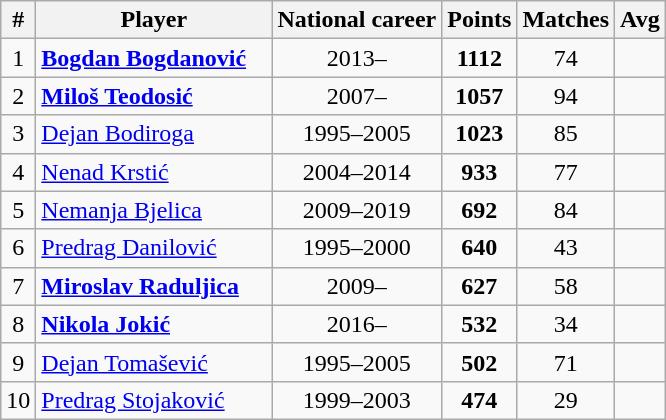<table class="wikitable sortable" style="text-align:center;">
<tr>
<th>#</th>
<th style="width:150px;">Player</th>
<th>National career</th>
<th>Points</th>
<th>Matches</th>
<th>Avg</th>
</tr>
<tr>
<td>1</td>
<td align=left><strong><a href='#'>Bogdan Bogdanović</a></strong></td>
<td>2013–</td>
<td><strong>1112</strong></td>
<td>74</td>
<td></td>
</tr>
<tr>
<td>2</td>
<td align=left><strong><a href='#'>Miloš Teodosić</a></strong></td>
<td>2007–</td>
<td><strong>1057</strong></td>
<td>94</td>
<td></td>
</tr>
<tr>
<td>3</td>
<td align=left><a href='#'>Dejan Bodiroga</a></td>
<td>1995–2005</td>
<td><strong>1023</strong></td>
<td>85</td>
<td></td>
</tr>
<tr>
<td>4</td>
<td align=left><a href='#'>Nenad Krstić</a></td>
<td>2004–2014</td>
<td><strong>933</strong></td>
<td>77</td>
<td></td>
</tr>
<tr>
<td>5</td>
<td align=left><a href='#'>Nemanja Bjelica</a></td>
<td>2009–2019</td>
<td><strong>692</strong></td>
<td>84</td>
<td></td>
</tr>
<tr>
<td>6</td>
<td align=left><a href='#'>Predrag Danilović</a></td>
<td>1995–2000</td>
<td><strong>640</strong></td>
<td>43</td>
<td></td>
</tr>
<tr>
<td>7</td>
<td align=left><strong><a href='#'>Miroslav Raduljica</a></strong></td>
<td>2009–</td>
<td><strong>627</strong></td>
<td>58</td>
<td></td>
</tr>
<tr>
<td>8</td>
<td align=left><strong><a href='#'>Nikola Jokić</a></strong></td>
<td>2016–</td>
<td><strong>532</strong></td>
<td>34</td>
<td></td>
</tr>
<tr>
<td>9</td>
<td align=left><a href='#'>Dejan Tomašević</a></td>
<td>1995–2005</td>
<td><strong>502</strong></td>
<td>71</td>
<td></td>
</tr>
<tr>
<td>10</td>
<td align=left><a href='#'>Predrag Stojaković</a></td>
<td>1999–2003</td>
<td><strong>474</strong></td>
<td>29</td>
<td></td>
</tr>
</table>
